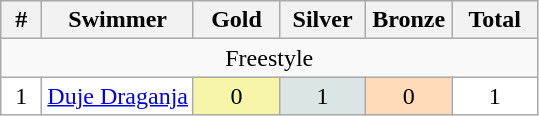<table class=wikitable style="border:1px solid #AAAAAA">
<tr bgcolor="#EFEFEF">
<th width=20>#</th>
<th>Swimmer</th>
<th width=50>Gold</th>
<th width=50>Silver</th>
<th width=50>Bronze</th>
<th width=50>Total</th>
</tr>
<tr>
<td align="center" colspan="6">Freestyle</td>
</tr>
<tr align="center" bgcolor="#FFFFFF">
<td>1</td>
<td align="left"><a href='#'>Duje Draganja</a></td>
<td style="background:#F7F6A8;">0</td>
<td style="background:#DCE5E5;">1</td>
<td style="background:#FFDAB9;">0</td>
<td>1</td>
</tr>
</table>
